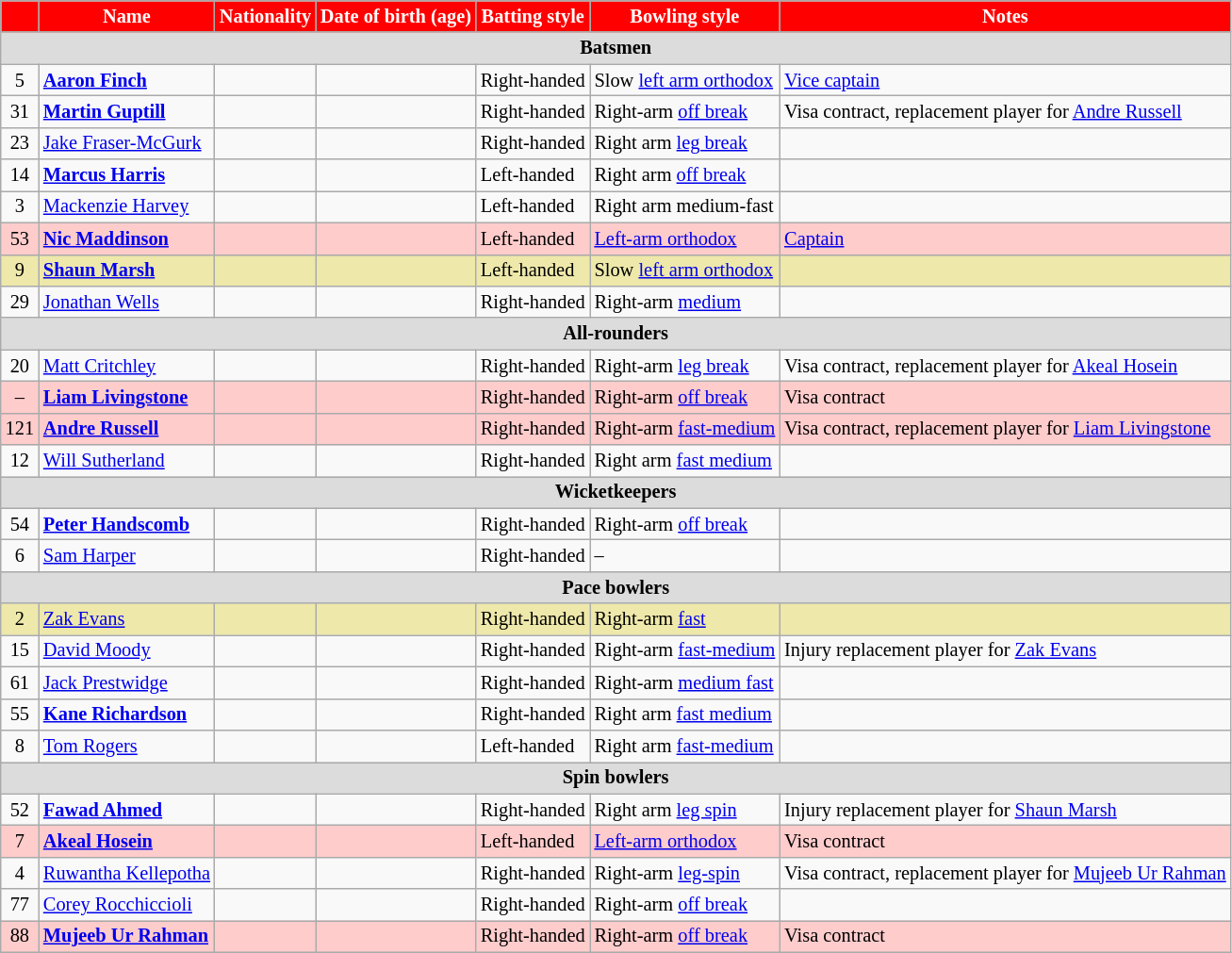<table class="wikitable"  style="font-size:85%;">
<tr>
<th style="background:red; color:white" align=center></th>
<th style="background:red; color:white" align=right>Name</th>
<th style="background:red; color:white" align=right>Nationality</th>
<th style="background:red; color:white" align=right>Date of birth (age)</th>
<th style="background:red; color:white" align=right>Batting style</th>
<th style="background:red; color:white" align=right>Bowling style</th>
<th style="background:red; color:white" align=right>Notes</th>
</tr>
<tr>
<th colspan="7" style="background: #DCDCDC" align=center>Batsmen</th>
</tr>
<tr>
<td style="text-align:center">5</td>
<td><strong><a href='#'>Aaron Finch</a></strong></td>
<td></td>
<td></td>
<td>Right-handed</td>
<td>Slow <a href='#'>left arm orthodox</a></td>
<td><a href='#'>Vice captain</a></td>
</tr>
<tr>
<td style="text-align:center">31</td>
<td><strong><a href='#'>Martin Guptill</a></strong></td>
<td></td>
<td></td>
<td>Right-handed</td>
<td>Right-arm <a href='#'>off break</a></td>
<td>Visa contract, replacement player for <a href='#'>Andre Russell</a></td>
</tr>
<tr>
<td style="text-align:center">23</td>
<td><a href='#'>Jake Fraser-McGurk</a></td>
<td></td>
<td></td>
<td>Right-handed</td>
<td>Right arm <a href='#'>leg break</a></td>
<td></td>
</tr>
<tr>
<td style="text-align:center">14</td>
<td><strong><a href='#'>Marcus Harris</a></strong></td>
<td></td>
<td></td>
<td>Left-handed</td>
<td>Right arm <a href='#'>off break</a></td>
<td></td>
</tr>
<tr>
<td style="text-align:center">3</td>
<td><a href='#'>Mackenzie Harvey</a></td>
<td></td>
<td></td>
<td>Left-handed</td>
<td>Right arm medium-fast</td>
<td></td>
</tr>
<tr style="background:#FFCCCC">
<td style="text-align:center">53</td>
<td><strong><a href='#'>Nic Maddinson</a></strong></td>
<td></td>
<td></td>
<td>Left-handed</td>
<td><a href='#'>Left-arm orthodox</a></td>
<td><a href='#'>Captain</a></td>
</tr>
<tr style="background:#EEE8AA">
<td style="text-align:center">9</td>
<td><strong><a href='#'>Shaun Marsh</a></strong></td>
<td></td>
<td></td>
<td>Left-handed</td>
<td>Slow <a href='#'>left arm orthodox</a></td>
<td></td>
</tr>
<tr>
<td style="text-align:center">29</td>
<td><a href='#'>Jonathan Wells</a></td>
<td></td>
<td></td>
<td>Right-handed</td>
<td>Right-arm <a href='#'>medium</a></td>
<td></td>
</tr>
<tr>
<th colspan="7" style="background: #DCDCDC" align=centre>All-rounders</th>
</tr>
<tr>
<td style="text-align:center">20</td>
<td><a href='#'>Matt Critchley</a></td>
<td></td>
<td></td>
<td>Right-handed</td>
<td>Right-arm <a href='#'>leg break</a></td>
<td>Visa contract, replacement player for <a href='#'>Akeal Hosein</a></td>
</tr>
<tr style="background:#FFCCCC">
<td style="text-align:center">–</td>
<td><strong><a href='#'>Liam Livingstone</a></strong></td>
<td></td>
<td></td>
<td>Right-handed</td>
<td>Right-arm <a href='#'>off break</a></td>
<td>Visa contract</td>
</tr>
<tr style="background:#FFCCCC">
<td style="text-align:center">121</td>
<td><strong><a href='#'>Andre Russell</a></strong></td>
<td></td>
<td></td>
<td>Right-handed</td>
<td>Right-arm <a href='#'>fast-medium</a></td>
<td>Visa contract, replacement player for <a href='#'>Liam Livingstone</a></td>
</tr>
<tr>
<td style="text-align:center">12</td>
<td><a href='#'>Will Sutherland</a></td>
<td></td>
<td></td>
<td>Right-handed</td>
<td>Right arm <a href='#'>fast medium</a></td>
<td></td>
</tr>
<tr>
<th colspan="7" style="background: #DCDCDC" align=centre>Wicketkeepers</th>
</tr>
<tr>
<td style="text-align:center">54</td>
<td><strong><a href='#'>Peter Handscomb</a></strong></td>
<td></td>
<td></td>
<td>Right-handed</td>
<td>Right-arm <a href='#'>off break</a></td>
<td></td>
</tr>
<tr>
<td style="text-align:center">6</td>
<td><a href='#'>Sam Harper</a></td>
<td></td>
<td></td>
<td>Right-handed</td>
<td>–</td>
<td></td>
</tr>
<tr>
<th colspan="7" style="background: #DCDCDC" align=centre>Pace bowlers</th>
</tr>
<tr style="background:#EEE8AA">
<td style="text-align:center">2</td>
<td><a href='#'>Zak Evans</a></td>
<td></td>
<td></td>
<td>Right-handed</td>
<td>Right-arm <a href='#'>fast</a></td>
<td></td>
</tr>
<tr>
<td style="text-align:center">15</td>
<td><a href='#'>David Moody</a></td>
<td></td>
<td></td>
<td>Right-handed</td>
<td>Right-arm <a href='#'>fast-medium</a></td>
<td>Injury replacement player for <a href='#'>Zak Evans</a></td>
</tr>
<tr>
<td style="text-align:center">61</td>
<td><a href='#'>Jack Prestwidge</a></td>
<td></td>
<td></td>
<td>Right-handed</td>
<td>Right-arm <a href='#'>medium fast</a></td>
<td></td>
</tr>
<tr>
<td style="text-align:center">55</td>
<td><strong><a href='#'>Kane Richardson</a></strong></td>
<td></td>
<td></td>
<td>Right-handed</td>
<td>Right arm <a href='#'>fast medium</a></td>
<td></td>
</tr>
<tr>
<td style="text-align:center">8</td>
<td><a href='#'>Tom Rogers</a></td>
<td></td>
<td></td>
<td>Left-handed</td>
<td>Right arm <a href='#'>fast-medium</a></td>
<td></td>
</tr>
<tr>
<th colspan="7" style="background: #DCDCDC" align=centre>Spin bowlers</th>
</tr>
<tr>
<td style="text-align:center">52</td>
<td><strong><a href='#'>Fawad Ahmed</a></strong></td>
<td></td>
<td></td>
<td>Right-handed</td>
<td>Right arm <a href='#'>leg spin</a></td>
<td>Injury replacement player for <a href='#'>Shaun Marsh</a></td>
</tr>
<tr style="background:#FFCCCC">
<td style="text-align:center">7</td>
<td><strong><a href='#'>Akeal Hosein</a></strong></td>
<td></td>
<td></td>
<td>Left-handed</td>
<td><a href='#'>Left-arm orthodox</a></td>
<td>Visa contract</td>
</tr>
<tr>
<td style="text-align:center">4</td>
<td><a href='#'>Ruwantha Kellepotha</a></td>
<td></td>
<td></td>
<td>Right-handed</td>
<td>Right-arm <a href='#'>leg-spin</a></td>
<td>Visa contract, replacement player for <a href='#'>Mujeeb Ur Rahman</a></td>
</tr>
<tr>
<td style="text-align:center">77</td>
<td><a href='#'>Corey Rocchiccioli</a></td>
<td></td>
<td></td>
<td>Right-handed</td>
<td>Right-arm <a href='#'>off break</a></td>
<td></td>
</tr>
<tr style="background:#FFCCCC">
<td style="text-align:center">88</td>
<td><strong><a href='#'>Mujeeb Ur Rahman</a></strong></td>
<td></td>
<td></td>
<td>Right-handed</td>
<td>Right-arm <a href='#'>off break</a></td>
<td>Visa contract</td>
</tr>
</table>
